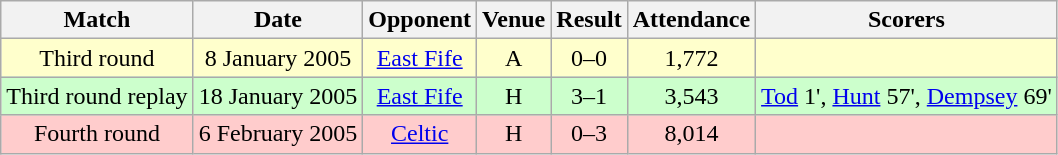<table class="wikitable" style="font-size:100%; text-align:center">
<tr>
<th>Match</th>
<th>Date</th>
<th>Opponent</th>
<th>Venue</th>
<th>Result</th>
<th>Attendance</th>
<th>Scorers</th>
</tr>
<tr style="background: #FFFFCC;">
<td>Third round</td>
<td>8 January 2005</td>
<td><a href='#'>East Fife</a></td>
<td>A</td>
<td>0–0</td>
<td>1,772</td>
<td></td>
</tr>
<tr style="background: #CCFFCC;">
<td>Third round replay</td>
<td>18 January 2005</td>
<td><a href='#'>East Fife</a></td>
<td>H</td>
<td>3–1</td>
<td>3,543</td>
<td><a href='#'>Tod</a> 1', <a href='#'>Hunt</a> 57', <a href='#'>Dempsey</a> 69'</td>
</tr>
<tr style="background: #FFCCCC;">
<td>Fourth round</td>
<td>6 February 2005</td>
<td><a href='#'>Celtic</a></td>
<td>H</td>
<td>0–3</td>
<td>8,014</td>
<td></td>
</tr>
</table>
